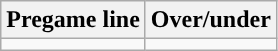<table class="wikitable">
<tr align="center">
<th>Pregame line</th>
<th>Over/under</th>
</tr>
<tr align="center">
<td></td>
<td></td>
</tr>
</table>
